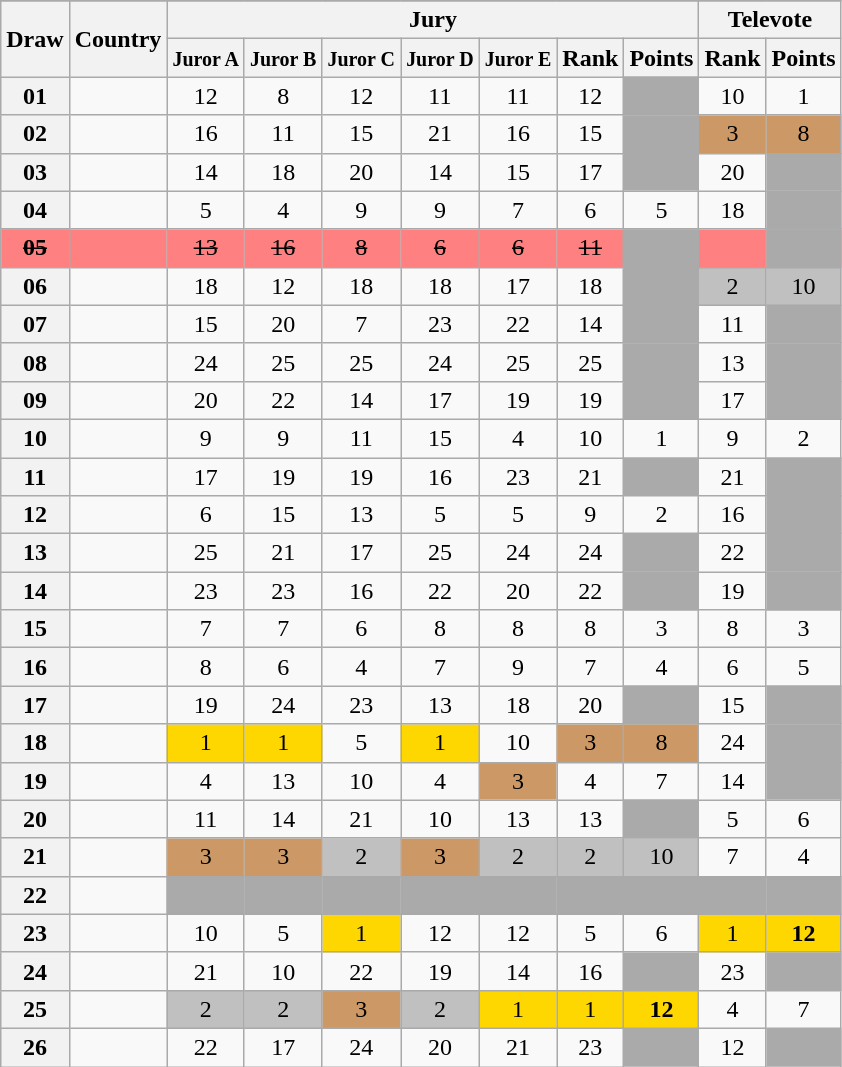<table class="sortable wikitable collapsible plainrowheaders" style="text-align:center;">
<tr>
</tr>
<tr>
<th scope="col" rowspan="2">Draw</th>
<th scope="col" rowspan="2">Country</th>
<th scope="col" colspan="7">Jury</th>
<th scope="col" colspan="2">Televote</th>
</tr>
<tr>
<th scope="col"><small>Juror A</small></th>
<th scope="col"><small>Juror B</small></th>
<th scope="col"><small>Juror C</small></th>
<th scope="col"><small>Juror D</small></th>
<th scope="col"><small>Juror E</small></th>
<th scope="col">Rank</th>
<th scope="col" class="unsortable">Points</th>
<th scope="col">Rank</th>
<th scope="col" class="unsortable">Points</th>
</tr>
<tr>
<th scope="row" style="text-align:center;">01</th>
<td style="text-align:left;"></td>
<td>12</td>
<td>8</td>
<td>12</td>
<td>11</td>
<td>11</td>
<td>12</td>
<td style="background:#AAAAAA;"></td>
<td>10</td>
<td>1</td>
</tr>
<tr>
<th scope="row" style="text-align:center;">02</th>
<td style="text-align:left;"></td>
<td>16</td>
<td>11</td>
<td>15</td>
<td>21</td>
<td>16</td>
<td>15</td>
<td style="background:#AAAAAA;"></td>
<td style="background:#CC9966;">3</td>
<td style="background:#CC9966;">8</td>
</tr>
<tr>
<th scope="row" style="text-align:center;">03</th>
<td style="text-align:left;"></td>
<td>14</td>
<td>18</td>
<td>20</td>
<td>14</td>
<td>15</td>
<td>17</td>
<td style="background:#AAAAAA;"></td>
<td>20</td>
<td style="background:#AAAAAA;"></td>
</tr>
<tr>
<th scope="row" style="text-align:center;">04</th>
<td style="text-align:left;"></td>
<td>5</td>
<td>4</td>
<td>9</td>
<td>9</td>
<td>7</td>
<td>6</td>
<td>5</td>
<td>18</td>
<td style="background:#AAAAAA;"></td>
</tr>
<tr style="background:#FE8080">
<th scope="row" style="text-align:center; background:#FE8080"><s>05</s></th>
<td style="text-align:left;"><s></s> </td>
<td><s>13</s></td>
<td><s>16</s></td>
<td><s>8</s></td>
<td><s>6</s></td>
<td><s>6</s></td>
<td><s>11</s></td>
<td style="background:#AAAAAA;"></td>
<td></td>
<td style="background:#AAAAAA;"></td>
</tr>
<tr>
<th scope="row" style="text-align:center;">06</th>
<td style="text-align:left;"></td>
<td>18</td>
<td>12</td>
<td>18</td>
<td>18</td>
<td>17</td>
<td>18</td>
<td style="background:#AAAAAA;"></td>
<td style="background:silver;">2</td>
<td style="background:silver;">10</td>
</tr>
<tr>
<th scope="row" style="text-align:center;">07</th>
<td style="text-align:left;"></td>
<td>15</td>
<td>20</td>
<td>7</td>
<td>23</td>
<td>22</td>
<td>14</td>
<td style="background:#AAAAAA;"></td>
<td>11</td>
<td style="background:#AAAAAA;"></td>
</tr>
<tr>
<th scope="row" style="text-align:center;">08</th>
<td style="text-align:left;"></td>
<td>24</td>
<td>25</td>
<td>25</td>
<td>24</td>
<td>25</td>
<td>25</td>
<td style="background:#AAAAAA;"></td>
<td>13</td>
<td style="background:#AAAAAA;"></td>
</tr>
<tr>
<th scope="row" style="text-align:center;">09</th>
<td style="text-align:left;"></td>
<td>20</td>
<td>22</td>
<td>14</td>
<td>17</td>
<td>19</td>
<td>19</td>
<td style="background:#AAAAAA;"></td>
<td>17</td>
<td style="background:#AAAAAA;"></td>
</tr>
<tr>
<th scope="row" style="text-align:center;">10</th>
<td style="text-align:left;"></td>
<td>9</td>
<td>9</td>
<td>11</td>
<td>15</td>
<td>4</td>
<td>10</td>
<td>1</td>
<td>9</td>
<td>2</td>
</tr>
<tr>
<th scope="row" style="text-align:center;">11</th>
<td style="text-align:left;"></td>
<td>17</td>
<td>19</td>
<td>19</td>
<td>16</td>
<td>23</td>
<td>21</td>
<td style="background:#AAAAAA;"></td>
<td>21</td>
<td style="background:#AAAAAA;"></td>
</tr>
<tr>
<th scope="row" style="text-align:center;">12</th>
<td style="text-align:left;"></td>
<td>6</td>
<td>15</td>
<td>13</td>
<td>5</td>
<td>5</td>
<td>9</td>
<td>2</td>
<td>16</td>
<td style="background:#AAAAAA;"></td>
</tr>
<tr>
<th scope="row" style="text-align:center;">13</th>
<td style="text-align:left;"></td>
<td>25</td>
<td>21</td>
<td>17</td>
<td>25</td>
<td>24</td>
<td>24</td>
<td style="background:#AAAAAA;"></td>
<td>22</td>
<td style="background:#AAAAAA;"></td>
</tr>
<tr>
<th scope="row" style="text-align:center;">14</th>
<td style="text-align:left;"></td>
<td>23</td>
<td>23</td>
<td>16</td>
<td>22</td>
<td>20</td>
<td>22</td>
<td style="background:#AAAAAA;"></td>
<td>19</td>
<td style="background:#AAAAAA;"></td>
</tr>
<tr>
<th scope="row" style="text-align:center;">15</th>
<td style="text-align:left;"></td>
<td>7</td>
<td>7</td>
<td>6</td>
<td>8</td>
<td>8</td>
<td>8</td>
<td>3</td>
<td>8</td>
<td>3</td>
</tr>
<tr>
<th scope="row" style="text-align:center;">16</th>
<td style="text-align:left;"></td>
<td>8</td>
<td>6</td>
<td>4</td>
<td>7</td>
<td>9</td>
<td>7</td>
<td>4</td>
<td>6</td>
<td>5</td>
</tr>
<tr>
<th scope="row" style="text-align:center;">17</th>
<td style="text-align:left;"></td>
<td>19</td>
<td>24</td>
<td>23</td>
<td>13</td>
<td>18</td>
<td>20</td>
<td style="background:#AAAAAA;"></td>
<td>15</td>
<td style="background:#AAAAAA;"></td>
</tr>
<tr>
<th scope="row" style="text-align:center;">18</th>
<td style="text-align:left;"></td>
<td style="background:gold;">1</td>
<td style="background:gold;">1</td>
<td>5</td>
<td style="background:gold;">1</td>
<td>10</td>
<td style="background:#CC9966;">3</td>
<td style="background:#CC9966;">8</td>
<td>24</td>
<td style="background:#AAAAAA;"></td>
</tr>
<tr>
<th scope="row" style="text-align:center;">19</th>
<td style="text-align:left;"></td>
<td>4</td>
<td>13</td>
<td>10</td>
<td>4</td>
<td style="background:#CC9966;">3</td>
<td>4</td>
<td>7</td>
<td>14</td>
<td style="background:#AAAAAA;"></td>
</tr>
<tr>
<th scope="row" style="text-align:center;">20</th>
<td style="text-align:left;"></td>
<td>11</td>
<td>14</td>
<td>21</td>
<td>10</td>
<td>13</td>
<td>13</td>
<td style="background:#AAAAAA;"></td>
<td>5</td>
<td>6</td>
</tr>
<tr>
<th scope="row" style="text-align:center;">21</th>
<td style="text-align:left;"></td>
<td style="background:#CC9966;">3</td>
<td style="background:#CC9966;">3</td>
<td style="background:silver;">2</td>
<td style="background:#CC9966;">3</td>
<td style="background:silver;">2</td>
<td style="background:silver;">2</td>
<td style="background:silver;">10</td>
<td>7</td>
<td>4</td>
</tr>
<tr class="sortbottom">
<th scope="row" style="text-align:center;">22</th>
<td style="text-align:left;"></td>
<td style="background:#AAAAAA;"></td>
<td style="background:#AAAAAA;"></td>
<td style="background:#AAAAAA;"></td>
<td style="background:#AAAAAA;"></td>
<td style="background:#AAAAAA;"></td>
<td style="background:#AAAAAA;"></td>
<td style="background:#AAAAAA;"></td>
<td style="background:#AAAAAA;"></td>
<td style="background:#AAAAAA;"></td>
</tr>
<tr>
<th scope="row" style="text-align:center;">23</th>
<td style="text-align:left;"></td>
<td>10</td>
<td>5</td>
<td style="background:gold;">1</td>
<td>12</td>
<td>12</td>
<td>5</td>
<td>6</td>
<td style="background:gold;">1</td>
<td style="background:gold;"><strong>12</strong></td>
</tr>
<tr>
<th scope="row" style="text-align:center;">24</th>
<td style="text-align:left;"></td>
<td>21</td>
<td>10</td>
<td>22</td>
<td>19</td>
<td>14</td>
<td>16</td>
<td style="background:#AAAAAA;"></td>
<td>23</td>
<td style="background:#AAAAAA;"></td>
</tr>
<tr>
<th scope="row" style="text-align:center;">25</th>
<td style="text-align:left;"></td>
<td style="background:silver;">2</td>
<td style="background:silver;">2</td>
<td style="background:#CC9966;">3</td>
<td style="background:silver;">2</td>
<td style="background:gold;">1</td>
<td style="background:gold;">1</td>
<td style="background:gold;"><strong>12</strong></td>
<td>4</td>
<td>7</td>
</tr>
<tr>
<th scope="row" style="text-align:center;">26</th>
<td style="text-align:left;"></td>
<td>22</td>
<td>17</td>
<td>24</td>
<td>20</td>
<td>21</td>
<td>23</td>
<td style="background:#AAAAAA;"></td>
<td>12</td>
<td style="background:#AAAAAA;"></td>
</tr>
</table>
